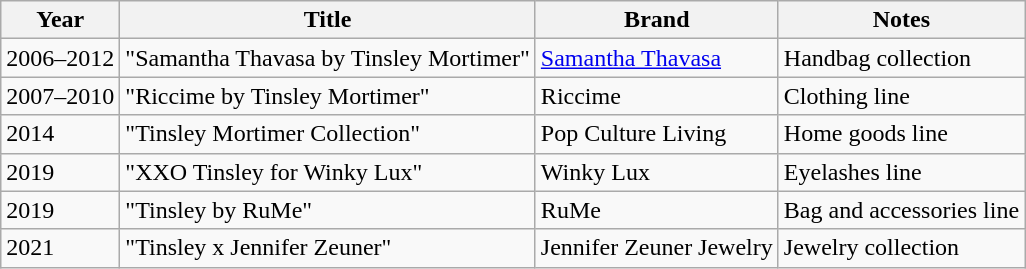<table class="wikitable">
<tr>
<th>Year</th>
<th>Title</th>
<th>Brand</th>
<th>Notes</th>
</tr>
<tr>
<td>2006–2012</td>
<td>"Samantha Thavasa by Tinsley Mortimer"</td>
<td><a href='#'>Samantha Thavasa</a></td>
<td>Handbag collection</td>
</tr>
<tr>
<td>2007–2010</td>
<td>"Riccime by Tinsley Mortimer"</td>
<td>Riccime</td>
<td>Clothing line</td>
</tr>
<tr>
<td>2014</td>
<td>"Tinsley Mortimer Collection"</td>
<td>Pop Culture Living</td>
<td>Home goods line</td>
</tr>
<tr>
<td>2019</td>
<td>"XXO Tinsley for Winky Lux"</td>
<td>Winky Lux</td>
<td>Eyelashes line</td>
</tr>
<tr>
<td>2019</td>
<td>"Tinsley by RuMe"</td>
<td>RuMe</td>
<td>Bag and accessories line</td>
</tr>
<tr>
<td>2021</td>
<td>"Tinsley x Jennifer Zeuner"</td>
<td>Jennifer Zeuner Jewelry</td>
<td>Jewelry collection</td>
</tr>
</table>
